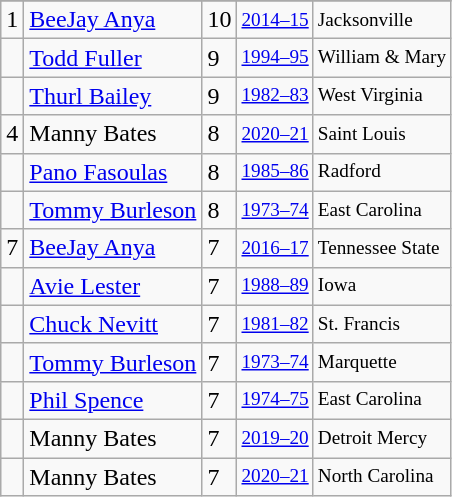<table class="wikitable">
<tr>
</tr>
<tr>
<td>1</td>
<td><a href='#'>BeeJay Anya</a></td>
<td>10</td>
<td style="font-size:80%;"><a href='#'>2014–15</a></td>
<td style="font-size:80%;">Jacksonville</td>
</tr>
<tr>
<td></td>
<td><a href='#'>Todd Fuller</a></td>
<td>9</td>
<td style="font-size:80%;"><a href='#'>1994–95</a></td>
<td style="font-size:80%;">William & Mary</td>
</tr>
<tr>
<td></td>
<td><a href='#'>Thurl Bailey</a></td>
<td>9</td>
<td style="font-size:80%;"><a href='#'>1982–83</a></td>
<td style="font-size:80%;">West Virginia</td>
</tr>
<tr>
<td>4</td>
<td>Manny Bates</td>
<td>8</td>
<td style="font-size:80%;"><a href='#'>2020–21</a></td>
<td style="font-size:80%;">Saint Louis</td>
</tr>
<tr>
<td></td>
<td><a href='#'>Pano Fasoulas</a></td>
<td>8</td>
<td style="font-size:80%;"><a href='#'>1985–86</a></td>
<td style="font-size:80%;">Radford</td>
</tr>
<tr>
<td></td>
<td><a href='#'>Tommy Burleson</a></td>
<td>8</td>
<td style="font-size:80%;"><a href='#'>1973–74</a></td>
<td style="font-size:80%;">East Carolina</td>
</tr>
<tr>
<td>7</td>
<td><a href='#'>BeeJay Anya</a></td>
<td>7</td>
<td style="font-size:80%;"><a href='#'>2016–17</a></td>
<td style="font-size:80%;">Tennessee State</td>
</tr>
<tr>
<td></td>
<td><a href='#'>Avie Lester</a></td>
<td>7</td>
<td style="font-size:80%;"><a href='#'>1988–89</a></td>
<td style="font-size:80%;">Iowa</td>
</tr>
<tr>
<td></td>
<td><a href='#'>Chuck Nevitt</a></td>
<td>7</td>
<td style="font-size:80%;"><a href='#'>1981–82</a></td>
<td style="font-size:80%;">St. Francis</td>
</tr>
<tr>
<td></td>
<td><a href='#'>Tommy Burleson</a></td>
<td>7</td>
<td style="font-size:80%;"><a href='#'>1973–74</a></td>
<td style="font-size:80%;">Marquette</td>
</tr>
<tr>
<td></td>
<td><a href='#'>Phil Spence</a></td>
<td>7</td>
<td style="font-size:80%;"><a href='#'>1974–75</a></td>
<td style="font-size:80%;">East Carolina</td>
</tr>
<tr>
<td></td>
<td>Manny Bates</td>
<td>7</td>
<td style="font-size:80%;"><a href='#'>2019–20</a></td>
<td style="font-size:80%;">Detroit Mercy</td>
</tr>
<tr>
<td></td>
<td>Manny Bates</td>
<td>7</td>
<td style="font-size:80%;"><a href='#'>2020–21</a></td>
<td style="font-size:80%;">North Carolina</td>
</tr>
</table>
